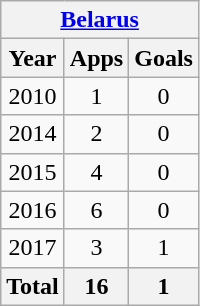<table class="wikitable" style="text-align:center">
<tr>
<th colspan=3><a href='#'>Belarus</a></th>
</tr>
<tr>
<th>Year</th>
<th>Apps</th>
<th>Goals</th>
</tr>
<tr>
<td>2010</td>
<td>1</td>
<td>0</td>
</tr>
<tr>
<td>2014</td>
<td>2</td>
<td>0</td>
</tr>
<tr>
<td>2015</td>
<td>4</td>
<td>0</td>
</tr>
<tr>
<td>2016</td>
<td>6</td>
<td>0</td>
</tr>
<tr>
<td>2017</td>
<td>3</td>
<td>1</td>
</tr>
<tr>
<th>Total</th>
<th>16</th>
<th>1</th>
</tr>
</table>
